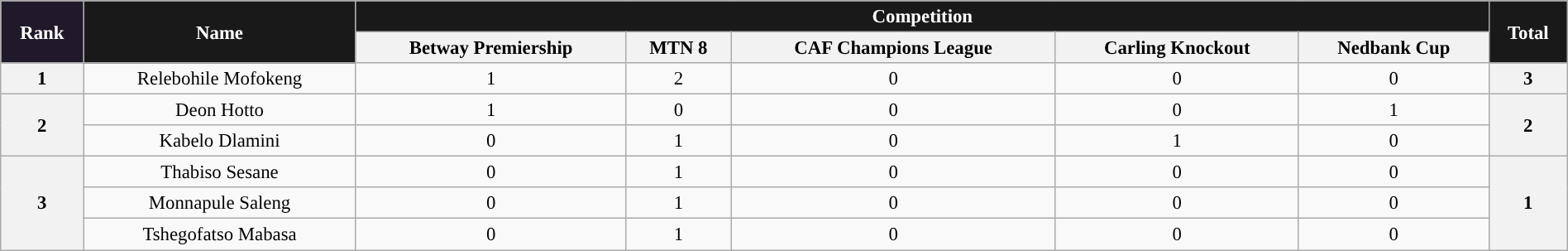<table class="wikitable sortable" style="text-align:center;font-size:95%;width:100%">
<tr>
<th rowspan="2" style="background:#201929;color:white;text-align:center;">Rank</th>
<th rowspan="2" style="background:#191919;color:white;text-align:center;">Name</th>
<th colspan="5" style="background:#191919;color:white;text-align:center;">Competition</th>
<th rowspan="2" style="background:#191919;color:white;text-align:center;">Total</th>
</tr>
<tr>
<th>Betway Premiership</th>
<th>MTN 8</th>
<th>CAF Champions League</th>
<th>Carling Knockout</th>
<th>Nedbank Cup</th>
</tr>
<tr>
<th>1</th>
<td>Relebohile Mofokeng</td>
<td>1</td>
<td>2</td>
<td>0</td>
<td>0</td>
<td>0</td>
<th>3</th>
</tr>
<tr>
<th rowspan="2">2</th>
<td>Deon Hotto</td>
<td>1</td>
<td>0</td>
<td>0</td>
<td>0</td>
<td>1</td>
<th rowspan="2">2</th>
</tr>
<tr>
<td>Kabelo Dlamini</td>
<td>0</td>
<td>1</td>
<td>0</td>
<td>1</td>
<td>0</td>
</tr>
<tr>
<th rowspan="3">3</th>
<td>Thabiso Sesane</td>
<td>0</td>
<td>1</td>
<td>0</td>
<td>0</td>
<td>0</td>
<th rowspan="3">1</th>
</tr>
<tr>
<td>Monnapule Saleng</td>
<td>0</td>
<td>1</td>
<td>0</td>
<td>0</td>
<td>0</td>
</tr>
<tr>
<td>Tshegofatso Mabasa</td>
<td>0</td>
<td>1</td>
<td>0</td>
<td>0</td>
<td>0</td>
</tr>
</table>
